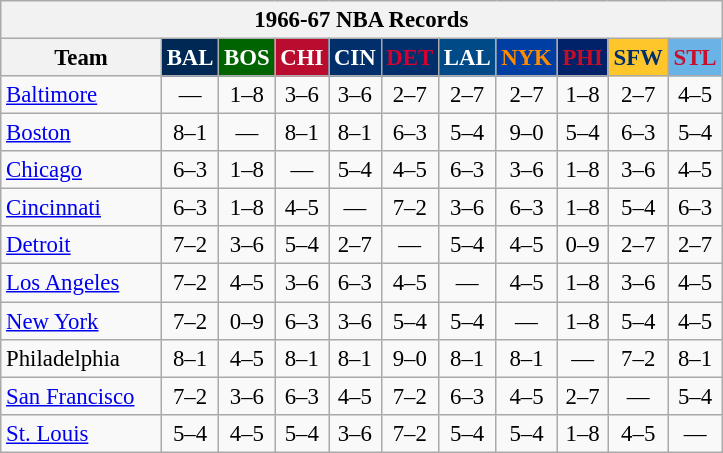<table class="wikitable" style="font-size:95%; text-align:center;">
<tr>
<th colspan=11>1966-67 NBA Records</th>
</tr>
<tr>
<th width=100>Team</th>
<th style="background:#002854;color:#FFFFFF;width=35">BAL</th>
<th style="background:#006400;color:#FFFFFF;width=35">BOS</th>
<th style="background:#BA0C2F;color:#FFFFFF;width=35">CHI</th>
<th style="background:#012F6B;color:#FFFFFF;width=35">CIN</th>
<th style="background:#012F6B;color:#D40032;width=35">DET</th>
<th style="background:#004B87;color:#FFFFFF;width=35">LAL</th>
<th style="background:#003EA4;color:#FF8C00;width=35">NYK</th>
<th style="background:#012268;color:#C60D28;width=35">PHI</th>
<th style="background:#FFC62C;color:#012F6B;width=35">SFW</th>
<th style="background:#69B3E6;color:#C70F2E;width=35">STL</th>
</tr>
<tr>
<td style="text-align:left;"><a href='#'>Baltimore</a></td>
<td>—</td>
<td>1–8</td>
<td>3–6</td>
<td>3–6</td>
<td>2–7</td>
<td>2–7</td>
<td>2–7</td>
<td>1–8</td>
<td>2–7</td>
<td>4–5</td>
</tr>
<tr>
<td style="text-align:left;"><a href='#'>Boston</a></td>
<td>8–1</td>
<td>—</td>
<td>8–1</td>
<td>8–1</td>
<td>6–3</td>
<td>5–4</td>
<td>9–0</td>
<td>5–4</td>
<td>6–3</td>
<td>5–4</td>
</tr>
<tr>
<td style="text-align:left;"><a href='#'>Chicago</a></td>
<td>6–3</td>
<td>1–8</td>
<td>—</td>
<td>5–4</td>
<td>4–5</td>
<td>6–3</td>
<td>3–6</td>
<td>1–8</td>
<td>3–6</td>
<td>4–5</td>
</tr>
<tr>
<td style="text-align:left;"><a href='#'>Cincinnati</a></td>
<td>6–3</td>
<td>1–8</td>
<td>4–5</td>
<td>—</td>
<td>7–2</td>
<td>3–6</td>
<td>6–3</td>
<td>1–8</td>
<td>5–4</td>
<td>6–3</td>
</tr>
<tr>
<td style="text-align:left;"><a href='#'>Detroit</a></td>
<td>7–2</td>
<td>3–6</td>
<td>5–4</td>
<td>2–7</td>
<td>—</td>
<td>5–4</td>
<td>4–5</td>
<td>0–9</td>
<td>2–7</td>
<td>2–7</td>
</tr>
<tr>
<td style="text-align:left;"><a href='#'>Los Angeles</a></td>
<td>7–2</td>
<td>4–5</td>
<td>3–6</td>
<td>6–3</td>
<td>4–5</td>
<td>—</td>
<td>4–5</td>
<td>1–8</td>
<td>3–6</td>
<td>4–5</td>
</tr>
<tr>
<td style="text-align:left;"><a href='#'>New York</a></td>
<td>7–2</td>
<td>0–9</td>
<td>6–3</td>
<td>3–6</td>
<td>5–4</td>
<td>5–4</td>
<td>—</td>
<td>1–8</td>
<td>5–4</td>
<td>4–5</td>
</tr>
<tr>
<td style="text-align:left;">Philadelphia</td>
<td>8–1</td>
<td>4–5</td>
<td>8–1</td>
<td>8–1</td>
<td>9–0</td>
<td>8–1</td>
<td>8–1</td>
<td>—</td>
<td>7–2</td>
<td>8–1</td>
</tr>
<tr>
<td style="text-align:left;"><a href='#'>San Francisco</a></td>
<td>7–2</td>
<td>3–6</td>
<td>6–3</td>
<td>4–5</td>
<td>7–2</td>
<td>6–3</td>
<td>4–5</td>
<td>2–7</td>
<td>—</td>
<td>5–4</td>
</tr>
<tr>
<td style="text-align:left;"><a href='#'>St. Louis</a></td>
<td>5–4</td>
<td>4–5</td>
<td>5–4</td>
<td>3–6</td>
<td>7–2</td>
<td>5–4</td>
<td>5–4</td>
<td>1–8</td>
<td>4–5</td>
<td>—</td>
</tr>
</table>
